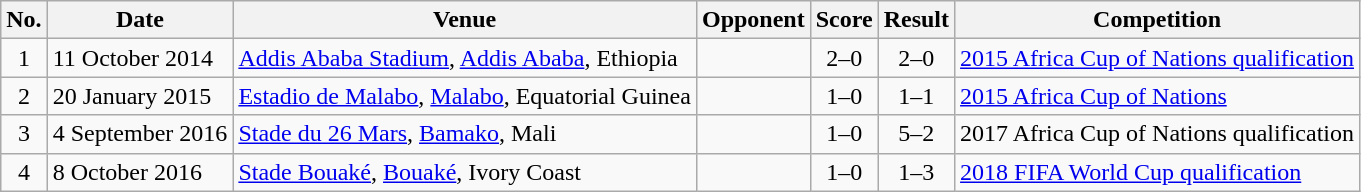<table class="wikitable sortable">
<tr>
<th scope="col">No.</th>
<th scope="col">Date</th>
<th scope="col">Venue</th>
<th scope="col">Opponent</th>
<th scope="col">Score</th>
<th scope="col">Result</th>
<th scope="col">Competition</th>
</tr>
<tr>
<td align="center">1</td>
<td>11 October 2014</td>
<td><a href='#'>Addis Ababa Stadium</a>, <a href='#'>Addis Ababa</a>, Ethiopia</td>
<td></td>
<td align="center">2–0</td>
<td align="center">2–0</td>
<td><a href='#'>2015 Africa Cup of Nations qualification</a></td>
</tr>
<tr>
<td align="center">2</td>
<td>20 January 2015</td>
<td><a href='#'>Estadio de Malabo</a>, <a href='#'>Malabo</a>, Equatorial Guinea</td>
<td></td>
<td align="center">1–0</td>
<td align="center">1–1</td>
<td><a href='#'>2015 Africa Cup of Nations</a></td>
</tr>
<tr>
<td align="center">3</td>
<td>4 September 2016</td>
<td><a href='#'>Stade du 26 Mars</a>, <a href='#'>Bamako</a>, Mali</td>
<td></td>
<td align="center">1–0</td>
<td align="center">5–2</td>
<td>2017 Africa Cup of Nations qualification</td>
</tr>
<tr>
<td align="center">4</td>
<td>8 October 2016</td>
<td><a href='#'>Stade Bouaké</a>, <a href='#'>Bouaké</a>, Ivory Coast</td>
<td></td>
<td align="center">1–0</td>
<td align="center">1–3</td>
<td><a href='#'>2018 FIFA World Cup qualification</a></td>
</tr>
</table>
